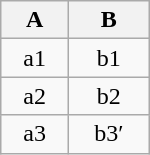<table class="wikitable" style="float:left" width="100">
<tr>
<th>A</th>
<th>B</th>
</tr>
<tr>
<td align=center>a1</td>
<td align=center>b1</td>
</tr>
<tr>
<td align=center>a2</td>
<td align=center>b2</td>
</tr>
<tr>
<td align=center>a3</td>
<td align=center>b3′</td>
</tr>
</table>
